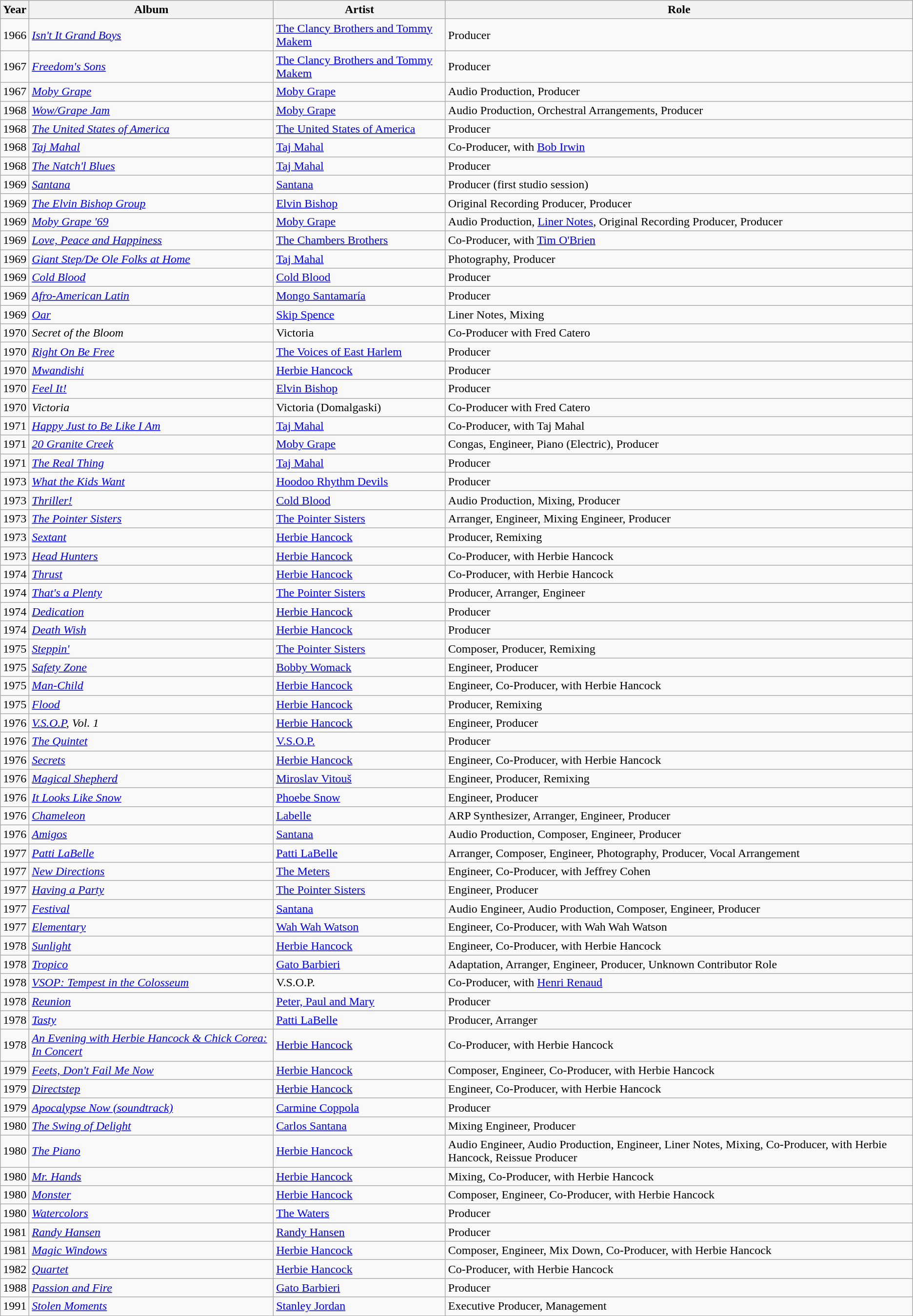<table class="wikitable">
<tr>
<th>Year</th>
<th>Album</th>
<th>Artist</th>
<th>Role</th>
</tr>
<tr>
<td>1966</td>
<td><em><a href='#'>Isn't It Grand Boys</a></em></td>
<td><a href='#'>The Clancy Brothers and Tommy Makem</a></td>
<td>Producer</td>
</tr>
<tr>
<td>1967</td>
<td><em><a href='#'>Freedom's Sons</a></em></td>
<td><a href='#'>The Clancy Brothers and Tommy Makem</a></td>
<td>Producer</td>
</tr>
<tr>
<td>1967</td>
<td><em><a href='#'>Moby Grape</a></em></td>
<td><a href='#'>Moby Grape</a></td>
<td>Audio Production, Producer</td>
</tr>
<tr>
<td>1968</td>
<td><em><a href='#'>Wow/Grape Jam</a></em></td>
<td><a href='#'>Moby Grape</a></td>
<td>Audio Production, Orchestral Arrangements, Producer</td>
</tr>
<tr>
<td>1968</td>
<td><em><a href='#'>The United States of America</a></em></td>
<td><a href='#'>The United States of America</a></td>
<td>Producer</td>
</tr>
<tr>
<td>1968</td>
<td><em><a href='#'>Taj Mahal</a></em></td>
<td><a href='#'>Taj Mahal</a></td>
<td>Co-Producer, with <a href='#'>Bob Irwin</a></td>
</tr>
<tr>
<td>1968</td>
<td><em><a href='#'>The Natch'l Blues</a></em></td>
<td><a href='#'>Taj Mahal</a></td>
<td>Producer</td>
</tr>
<tr>
<td>1969</td>
<td><em><a href='#'>Santana</a></em></td>
<td><a href='#'>Santana</a></td>
<td>Producer (first studio session)</td>
</tr>
<tr>
<td>1969</td>
<td><em><a href='#'>The Elvin Bishop Group</a></em></td>
<td><a href='#'>Elvin Bishop</a></td>
<td>Original Recording Producer, Producer</td>
</tr>
<tr>
<td>1969</td>
<td><em><a href='#'>Moby Grape '69</a></em></td>
<td><a href='#'>Moby Grape</a></td>
<td>Audio Production, <a href='#'>Liner Notes</a>, Original Recording Producer, Producer</td>
</tr>
<tr>
<td>1969</td>
<td><em><a href='#'>Love, Peace and Happiness</a></em></td>
<td><a href='#'>The Chambers Brothers</a></td>
<td>Co-Producer, with <a href='#'>Tim O'Brien</a></td>
</tr>
<tr>
<td>1969</td>
<td><em><a href='#'>Giant Step/De Ole Folks at Home</a></em></td>
<td><a href='#'>Taj Mahal</a></td>
<td>Photography, Producer</td>
</tr>
<tr>
<td>1969</td>
<td><em><a href='#'>Cold Blood</a></em></td>
<td><a href='#'>Cold Blood</a></td>
<td>Producer</td>
</tr>
<tr>
<td>1969</td>
<td><em><a href='#'>Afro-American Latin</a></em></td>
<td><a href='#'>Mongo Santamaría</a></td>
<td>Producer</td>
</tr>
<tr>
<td>1969</td>
<td><em><a href='#'>Oar</a></em></td>
<td><a href='#'>Skip Spence</a></td>
<td>Liner Notes, Mixing</td>
</tr>
<tr>
<td>1970</td>
<td><em>Secret of the Bloom</em></td>
<td>Victoria</td>
<td>Co-Producer with Fred Catero</td>
</tr>
<tr>
<td>1970</td>
<td><em><a href='#'>Right On Be Free</a></em></td>
<td><a href='#'>The Voices of East Harlem</a></td>
<td>Producer</td>
</tr>
<tr>
<td>1970</td>
<td><em><a href='#'>Mwandishi</a></em></td>
<td><a href='#'>Herbie Hancock</a></td>
<td>Producer</td>
</tr>
<tr>
<td>1970</td>
<td><em><a href='#'>Feel It!</a></em></td>
<td><a href='#'>Elvin Bishop</a></td>
<td>Producer</td>
</tr>
<tr>
<td>1970</td>
<td><em>Victoria</em></td>
<td>Victoria (Domalgaski)</td>
<td>Co-Producer with Fred Catero</td>
</tr>
<tr>
<td>1971</td>
<td><em><a href='#'>Happy Just to Be Like I Am</a></em></td>
<td><a href='#'>Taj Mahal</a></td>
<td>Co-Producer, with Taj Mahal</td>
</tr>
<tr>
<td>1971</td>
<td><em><a href='#'>20 Granite Creek</a></em></td>
<td><a href='#'>Moby Grape</a></td>
<td>Congas, Engineer, Piano (Electric), Producer</td>
</tr>
<tr>
<td>1971</td>
<td><em><a href='#'>The Real Thing</a></em></td>
<td><a href='#'>Taj Mahal</a></td>
<td>Producer</td>
</tr>
<tr>
<td>1973</td>
<td><em><a href='#'>What the Kids Want</a></em></td>
<td><a href='#'>Hoodoo Rhythm Devils</a></td>
<td>Producer</td>
</tr>
<tr>
<td>1973</td>
<td><em><a href='#'>Thriller!</a></em></td>
<td><a href='#'>Cold Blood</a></td>
<td>Audio Production, Mixing, Producer</td>
</tr>
<tr>
<td>1973</td>
<td><em><a href='#'>The Pointer Sisters</a></em></td>
<td><a href='#'>The Pointer Sisters</a></td>
<td>Arranger, Engineer, Mixing Engineer, Producer</td>
</tr>
<tr>
<td>1973</td>
<td><em><a href='#'>Sextant</a></em></td>
<td><a href='#'>Herbie Hancock</a></td>
<td>Producer, Remixing</td>
</tr>
<tr>
<td>1973</td>
<td><em><a href='#'>Head Hunters</a></em></td>
<td><a href='#'>Herbie Hancock</a></td>
<td>Co-Producer, with Herbie Hancock</td>
</tr>
<tr>
<td>1974</td>
<td><em><a href='#'>Thrust</a></em></td>
<td><a href='#'>Herbie Hancock</a></td>
<td>Co-Producer, with Herbie Hancock</td>
</tr>
<tr>
<td>1974</td>
<td><em><a href='#'>That's a Plenty</a></em></td>
<td><a href='#'>The Pointer Sisters</a></td>
<td>Producer, Arranger, Engineer</td>
</tr>
<tr>
<td>1974</td>
<td><em><a href='#'>Dedication</a></em></td>
<td><a href='#'>Herbie Hancock</a></td>
<td>Producer</td>
</tr>
<tr>
<td>1974</td>
<td><em><a href='#'>Death Wish</a></em></td>
<td><a href='#'>Herbie Hancock</a></td>
<td>Producer</td>
</tr>
<tr>
<td>1975</td>
<td><em><a href='#'>Steppin'</a></em></td>
<td><a href='#'>The Pointer Sisters</a></td>
<td>Composer, Producer, Remixing</td>
</tr>
<tr>
<td>1975</td>
<td><em><a href='#'>Safety Zone</a></em></td>
<td><a href='#'>Bobby Womack</a></td>
<td>Engineer, Producer</td>
</tr>
<tr>
<td>1975</td>
<td><em><a href='#'>Man-Child</a></em></td>
<td><a href='#'>Herbie Hancock</a></td>
<td>Engineer, Co-Producer, with Herbie Hancock</td>
</tr>
<tr>
<td>1975</td>
<td><em><a href='#'>Flood</a></em></td>
<td><a href='#'>Herbie Hancock</a></td>
<td>Producer, Remixing</td>
</tr>
<tr>
<td>1976</td>
<td><em><a href='#'>V.S.O.P</a>, Vol. 1</em></td>
<td><a href='#'>Herbie Hancock</a></td>
<td>Engineer, Producer</td>
</tr>
<tr>
<td>1976</td>
<td><em><a href='#'>The Quintet</a></em></td>
<td><a href='#'>V.S.O.P.</a></td>
<td>Producer</td>
</tr>
<tr>
<td>1976</td>
<td><em><a href='#'>Secrets</a></em></td>
<td><a href='#'>Herbie Hancock</a></td>
<td>Engineer, Co-Producer, with Herbie Hancock</td>
</tr>
<tr>
<td>1976</td>
<td><em><a href='#'>Magical Shepherd</a></em></td>
<td><a href='#'>Miroslav Vitouš</a></td>
<td>Engineer, Producer, Remixing</td>
</tr>
<tr>
<td>1976</td>
<td><em><a href='#'>It Looks Like Snow</a></em></td>
<td><a href='#'>Phoebe Snow</a></td>
<td>Engineer, Producer</td>
</tr>
<tr>
<td>1976</td>
<td><em><a href='#'>Chameleon</a></em></td>
<td><a href='#'>Labelle</a></td>
<td>ARP Synthesizer, Arranger, Engineer, Producer</td>
</tr>
<tr>
<td>1976</td>
<td><em><a href='#'>Amigos</a></em></td>
<td><a href='#'>Santana</a></td>
<td>Audio Production, Composer, Engineer, Producer</td>
</tr>
<tr>
<td>1977</td>
<td><em><a href='#'>Patti LaBelle</a></em></td>
<td><a href='#'>Patti LaBelle</a></td>
<td>Arranger, Composer, Engineer, Photography, Producer, Vocal Arrangement</td>
</tr>
<tr>
<td>1977</td>
<td><em><a href='#'>New Directions</a></em></td>
<td><a href='#'>The Meters</a></td>
<td>Engineer, Co-Producer, with Jeffrey Cohen</td>
</tr>
<tr>
<td>1977</td>
<td><em><a href='#'>Having a Party</a></em></td>
<td><a href='#'>The Pointer Sisters</a></td>
<td>Engineer, Producer</td>
</tr>
<tr>
<td>1977</td>
<td><em><a href='#'>Festival</a></em></td>
<td><a href='#'>Santana</a></td>
<td>Audio Engineer, Audio Production, Composer, Engineer, Producer</td>
</tr>
<tr>
<td>1977</td>
<td><em><a href='#'>Elementary</a></em></td>
<td><a href='#'>Wah Wah Watson</a></td>
<td>Engineer, Co-Producer, with Wah Wah Watson</td>
</tr>
<tr>
<td>1978</td>
<td><em><a href='#'>Sunlight</a></em></td>
<td><a href='#'>Herbie Hancock</a></td>
<td>Engineer, Co-Producer, with Herbie Hancock</td>
</tr>
<tr>
<td>1978</td>
<td><em><a href='#'>Tropico</a></em></td>
<td><a href='#'>Gato Barbieri</a></td>
<td>Adaptation, Arranger, Engineer, Producer, Unknown Contributor Role</td>
</tr>
<tr>
<td>1978</td>
<td><em><a href='#'>VSOP: Tempest in the Colosseum</a></em></td>
<td>V.S.O.P.</td>
<td>Co-Producer, with <a href='#'>Henri Renaud</a></td>
</tr>
<tr>
<td>1978</td>
<td><em><a href='#'>Reunion</a></em></td>
<td><a href='#'>Peter, Paul and Mary</a></td>
<td>Producer</td>
</tr>
<tr>
<td>1978</td>
<td><em><a href='#'>Tasty</a></em></td>
<td><a href='#'>Patti LaBelle</a></td>
<td>Producer, Arranger</td>
</tr>
<tr>
<td>1978</td>
<td><em><a href='#'>An Evening with Herbie Hancock & Chick Corea: In Concert</a></em></td>
<td><a href='#'>Herbie Hancock</a></td>
<td>Co-Producer, with Herbie Hancock</td>
</tr>
<tr>
<td>1979</td>
<td><em><a href='#'>Feets, Don't Fail Me Now</a></em></td>
<td><a href='#'>Herbie Hancock</a></td>
<td>Composer, Engineer, Co-Producer, with Herbie Hancock</td>
</tr>
<tr>
<td>1979</td>
<td><em><a href='#'>Directstep</a></em></td>
<td><a href='#'>Herbie Hancock</a></td>
<td>Engineer, Co-Producer, with Herbie Hancock</td>
</tr>
<tr>
<td>1979</td>
<td><em><a href='#'>Apocalypse Now (soundtrack)</a></em></td>
<td><a href='#'>Carmine Coppola</a></td>
<td>Producer</td>
</tr>
<tr>
<td>1980</td>
<td><em><a href='#'>The Swing of Delight</a></em></td>
<td><a href='#'>Carlos Santana</a></td>
<td>Mixing Engineer, Producer</td>
</tr>
<tr>
<td>1980</td>
<td><em><a href='#'>The Piano</a></em></td>
<td><a href='#'>Herbie Hancock</a></td>
<td>Audio Engineer, Audio Production, Engineer, Liner Notes, Mixing, Co-Producer, with Herbie Hancock, Reissue Producer</td>
</tr>
<tr>
<td>1980</td>
<td><em><a href='#'>Mr. Hands</a></em></td>
<td><a href='#'>Herbie Hancock</a></td>
<td>Mixing, Co-Producer, with Herbie Hancock</td>
</tr>
<tr>
<td>1980</td>
<td><em><a href='#'>Monster</a></em></td>
<td><a href='#'>Herbie Hancock</a></td>
<td>Composer, Engineer, Co-Producer, with Herbie Hancock</td>
</tr>
<tr>
<td>1980</td>
<td><em><a href='#'>Watercolors</a></em></td>
<td><a href='#'>The Waters</a></td>
<td>Producer</td>
</tr>
<tr>
<td>1981</td>
<td><em><a href='#'>Randy Hansen</a></em></td>
<td><a href='#'>Randy Hansen</a></td>
<td>Producer</td>
</tr>
<tr>
<td>1981</td>
<td><em><a href='#'>Magic Windows</a></em></td>
<td><a href='#'>Herbie Hancock</a></td>
<td>Composer, Engineer, Mix Down, Co-Producer, with Herbie Hancock</td>
</tr>
<tr>
<td>1982</td>
<td><em><a href='#'>Quartet</a></em></td>
<td><a href='#'>Herbie Hancock</a></td>
<td>Co-Producer, with Herbie Hancock</td>
</tr>
<tr>
<td>1988</td>
<td><em><a href='#'>Passion and Fire</a></em></td>
<td><a href='#'>Gato Barbieri</a></td>
<td>Producer</td>
</tr>
<tr>
<td>1991</td>
<td><em><a href='#'>Stolen Moments</a></em></td>
<td><a href='#'>Stanley Jordan</a></td>
<td>Executive Producer, Management</td>
</tr>
<tr>
</tr>
</table>
